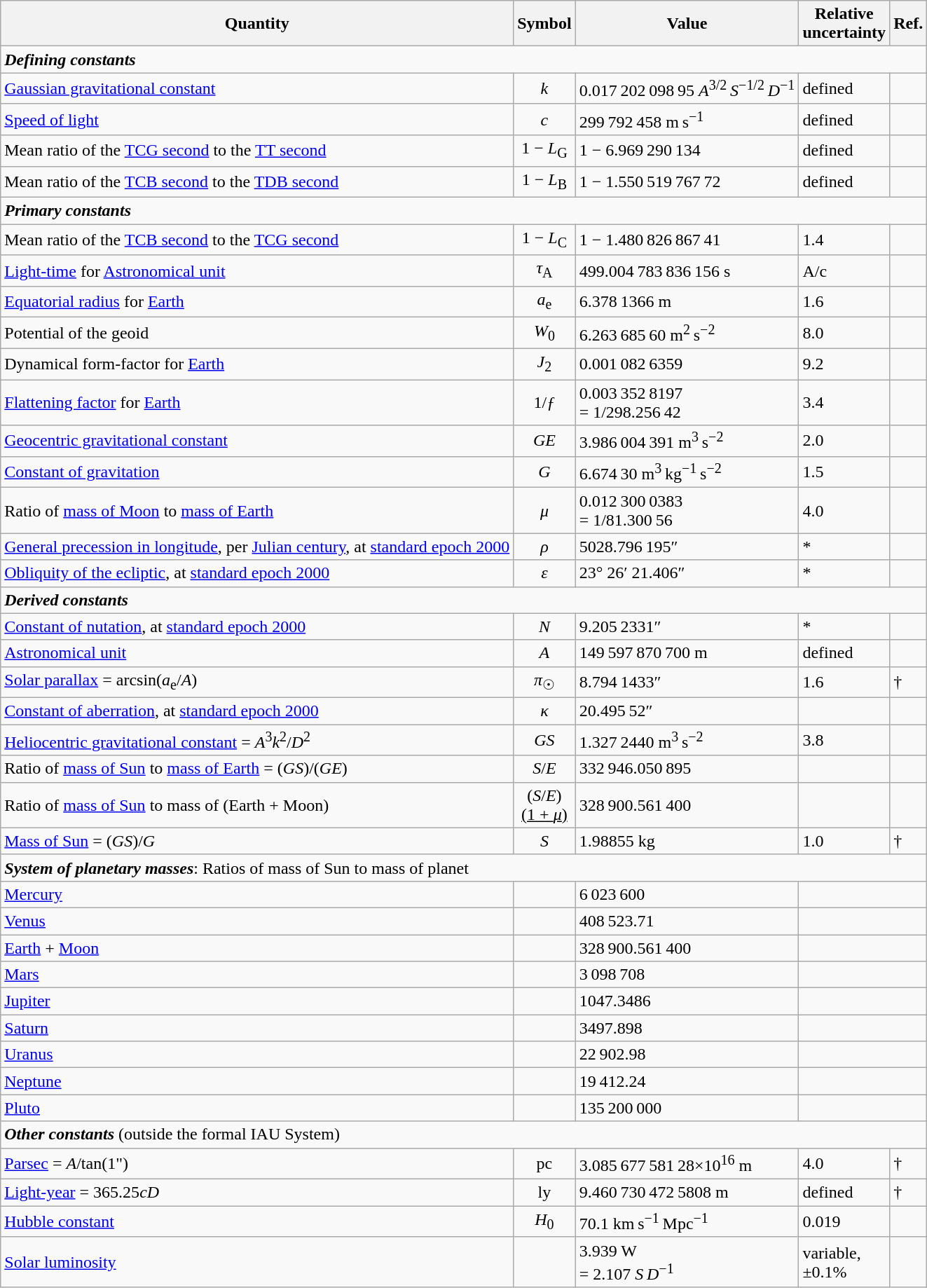<table class="wikitable">
<tr>
<th>Quantity</th>
<th>Symbol</th>
<th>Value</th>
<th>Relative<br>uncertainty</th>
<th>Ref.</th>
</tr>
<tr>
<td colspan=5><strong><em>Defining constants</em></strong></td>
</tr>
<tr>
<td><a href='#'>Gaussian gravitational constant</a></td>
<td align=center><em>k</em></td>
<td>0.017 202 098 95 <em>A</em><sup>3/2</sup> <em>S</em><sup>−1/2</sup> <em>D</em><sup>−1</sup></td>
<td>defined</td>
<td></td>
</tr>
<tr>
<td><a href='#'>Speed of light</a></td>
<td align=center><em>c</em></td>
<td>299 792 458 m s<sup>−1</sup></td>
<td>defined</td>
<td></td>
</tr>
<tr>
<td>Mean ratio of the  <a href='#'>TCG second</a> to the <a href='#'>TT second</a></td>
<td align=center>1 − <em>L</em><sub>G</sub></td>
<td>1 − 6.969 290 134</td>
<td>defined</td>
<td></td>
</tr>
<tr>
<td>Mean ratio of the <a href='#'>TCB second</a> to the <a href='#'>TDB second</a></td>
<td align=center>1 − <em>L</em><sub>B</sub></td>
<td>1 − 1.550 519 767 72</td>
<td>defined</td>
<td></td>
</tr>
<tr>
<td colspan=5><strong><em>Primary constants</em></strong></td>
</tr>
<tr>
<td>Mean ratio of the <a href='#'>TCB second</a> to the <a href='#'>TCG second</a></td>
<td align=center>1 − <em>L</em><sub>C</sub></td>
<td>1 − 1.480 826 867 41</td>
<td>1.4</td>
<td></td>
</tr>
<tr>
<td><a href='#'>Light-time</a> for <a href='#'>Astronomical unit</a></td>
<td align=center><em>τ</em><sub>A</sub></td>
<td>499.004 783 836 156 s</td>
<td>A/c</td>
<td></td>
</tr>
<tr>
<td><a href='#'>Equatorial radius</a> for <a href='#'>Earth</a></td>
<td align=center><em>a</em><sub>e</sub></td>
<td>6.378 1366 m</td>
<td>1.6</td>
<td></td>
</tr>
<tr>
<td>Potential of the geoid</td>
<td align="center"><em>W</em><sub>0</sub></td>
<td>6.263 685 60 m<sup>2</sup> s<sup>−2</sup></td>
<td>8.0</td>
<td></td>
</tr>
<tr>
<td>Dynamical form-factor for <a href='#'>Earth</a></td>
<td align="center"><em>J</em><sub>2</sub></td>
<td>0.001 082 6359</td>
<td>9.2</td>
<td></td>
</tr>
<tr>
<td><a href='#'>Flattening factor</a> for <a href='#'>Earth</a></td>
<td align=center>1/<em>ƒ</em></td>
<td>0.003 352 8197<br>= 1/298.256 42</td>
<td>3.4</td>
<td></td>
</tr>
<tr>
<td><a href='#'>Geocentric gravitational constant</a></td>
<td align=center><em>GE</em></td>
<td>3.986 004 391 m<sup>3</sup> s<sup>−2</sup></td>
<td>2.0</td>
<td></td>
</tr>
<tr>
<td><a href='#'>Constant of gravitation</a></td>
<td align=center><em>G</em></td>
<td>6.674 30 m<sup>3</sup> kg<sup>−1</sup> s<sup>−2</sup></td>
<td>1.5</td>
<td></td>
</tr>
<tr>
<td>Ratio of <a href='#'>mass of Moon</a> to <a href='#'>mass of Earth</a></td>
<td align=center><em>μ</em></td>
<td>0.012 300 0383<br>= 1/81.300 56</td>
<td>4.0</td>
<td></td>
</tr>
<tr>
<td><a href='#'>General precession in longitude</a>, per <a href='#'>Julian century</a>, at <a href='#'>standard epoch 2000</a></td>
<td align=center><em>ρ</em></td>
<td>5028.796 195″</td>
<td>*</td>
<td></td>
</tr>
<tr>
<td><a href='#'>Obliquity of the ecliptic</a>, at <a href='#'>standard epoch 2000</a></td>
<td align=center><em>ε</em></td>
<td>23° 26′ 21.406″</td>
<td>*</td>
<td></td>
</tr>
<tr>
<td colspan=5><strong><em>Derived constants</em></strong></td>
</tr>
<tr>
<td><a href='#'>Constant of nutation</a>, at <a href='#'>standard epoch 2000</a></td>
<td align=center><em>N</em></td>
<td>9.205 2331″</td>
<td>*</td>
<td></td>
</tr>
<tr>
<td><a href='#'>Astronomical unit</a></td>
<td align=center><em>A</em></td>
<td>149 597 870 700 m</td>
<td>defined</td>
<td></td>
</tr>
<tr>
<td><a href='#'>Solar parallax</a> = arcsin(<em>a</em><sub>e</sub>/<em>A</em>)</td>
<td align=center><em>π</em><sub>☉</sub></td>
<td>8.794 1433″</td>
<td>1.6</td>
<td>†</td>
</tr>
<tr>
<td><a href='#'>Constant of aberration</a>, at <a href='#'>standard epoch 2000</a></td>
<td align=center><em>κ</em></td>
<td>20.495 52″</td>
<td></td>
<td></td>
</tr>
<tr>
<td><a href='#'>Heliocentric gravitational constant</a> = <em>A</em><sup>3</sup><em>k</em><sup>2</sup>/<em>D</em><sup>2</sup></td>
<td align=center><em>GS</em></td>
<td>1.327 2440 m<sup>3</sup> s<sup>−2</sup></td>
<td>3.8</td>
<td></td>
</tr>
<tr>
<td>Ratio of <a href='#'>mass of Sun</a> to <a href='#'>mass of Earth</a> = (<em>GS</em>)/(<em>GE</em>)</td>
<td align=center><em>S</em>/<em>E</em></td>
<td>332 946.050 895</td>
<td></td>
<td></td>
</tr>
<tr>
<td>Ratio of <a href='#'>mass of Sun</a> to mass of (Earth + Moon)</td>
<td align=center>(<em>S</em>/<em>E</em>)<br><u>(1 + <em>μ</em>)</u></td>
<td>328 900.561 400</td>
<td></td>
<td></td>
</tr>
<tr>
<td><a href='#'>Mass of Sun</a> = (<em>GS</em>)/<em>G</em></td>
<td align=center><em>S</em></td>
<td>1.98855 kg</td>
<td>1.0</td>
<td>†</td>
</tr>
<tr>
<td colspan=5><strong><em>System of planetary masses</em></strong>: Ratios of mass of Sun to mass of planet</td>
</tr>
<tr>
<td><a href='#'>Mercury</a></td>
<td></td>
<td>6 023 600</td>
<td colspan=2></td>
</tr>
<tr>
<td><a href='#'>Venus</a></td>
<td></td>
<td>408 523.71</td>
<td colspan=2></td>
</tr>
<tr>
<td><a href='#'>Earth</a> + <a href='#'>Moon</a></td>
<td></td>
<td>328 900.561 400</td>
<td colspan=2></td>
</tr>
<tr>
<td><a href='#'>Mars</a></td>
<td></td>
<td>3 098 708</td>
<td colspan=2></td>
</tr>
<tr>
<td><a href='#'>Jupiter</a></td>
<td></td>
<td>1047.3486</td>
<td colspan=2></td>
</tr>
<tr>
<td><a href='#'>Saturn</a></td>
<td></td>
<td>3497.898</td>
<td colspan=2></td>
</tr>
<tr>
<td><a href='#'>Uranus</a></td>
<td></td>
<td>22 902.98</td>
<td colspan=2></td>
</tr>
<tr>
<td><a href='#'>Neptune</a></td>
<td></td>
<td>19 412.24</td>
<td colspan=2></td>
</tr>
<tr>
<td><a href='#'>Pluto</a></td>
<td></td>
<td>135 200 000</td>
<td colspan=2></td>
</tr>
<tr>
<td colspan=5><strong><em>Other constants</em></strong> (outside the formal IAU System)</td>
</tr>
<tr>
<td><a href='#'>Parsec</a> = <em>A</em>/tan(1")</td>
<td align=center>pc</td>
<td>3.085 677 581 28×10<sup>16</sup> m</td>
<td>4.0</td>
<td>†</td>
</tr>
<tr>
<td><a href='#'>Light-year</a> = 365.25<em>cD</em></td>
<td align=center>ly</td>
<td>9.460 730 472 5808 m</td>
<td>defined</td>
<td>†</td>
</tr>
<tr>
<td><a href='#'>Hubble constant</a></td>
<td align=center><em>H</em><sub>0</sub></td>
<td>70.1 km s<sup>−1</sup> Mpc<sup>−1</sup></td>
<td>0.019</td>
<td></td>
</tr>
<tr>
<td><a href='#'>Solar luminosity</a></td>
<td align=center></td>
<td>3.939 W<br>= 2.107 <em>S D</em><sup>−1</sup></td>
<td>variable,<br>±0.1%</td>
<td></td>
</tr>
</table>
